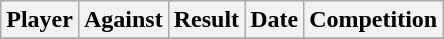<table class="wikitable sortable">
<tr>
<th>Player</th>
<th>Against</th>
<th>Result</th>
<th>Date</th>
<th>Competition</th>
</tr>
<tr>
</tr>
</table>
